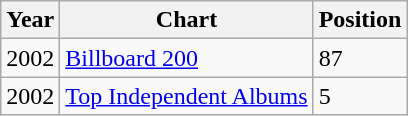<table class="wikitable">
<tr>
<th align="left" valign="top">Year</th>
<th align="left" valign="top">Chart</th>
<th align="left" valign="top">Position</th>
</tr>
<tr>
<td align="left" valign="top">2002</td>
<td align="left" valign="top"><a href='#'>Billboard 200</a></td>
<td align="left" valign="top">87</td>
</tr>
<tr>
<td align="left" valign="top">2002</td>
<td align="left" valign="top"><a href='#'>Top Independent Albums</a></td>
<td align="left" valign="top">5</td>
</tr>
</table>
